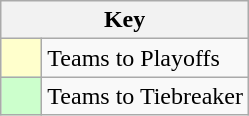<table class="wikitable" style="text-align: center;">
<tr>
<th colspan=2>Key</th>
</tr>
<tr>
<td style="background:#ffffcc; width:20px;"></td>
<td align=left>Teams to Playoffs</td>
</tr>
<tr>
<td style="background:#ccffcc; width:20px;"></td>
<td align=left>Teams to Tiebreaker</td>
</tr>
</table>
